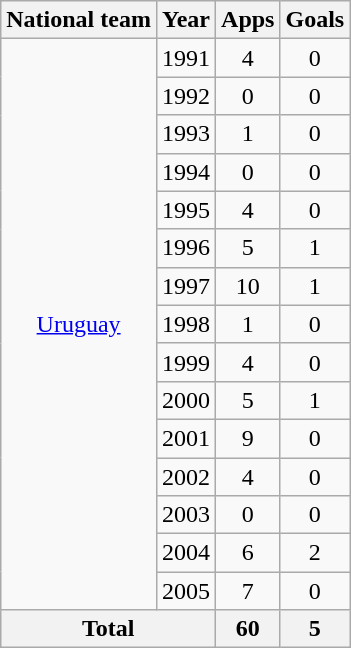<table class=wikitable style=text-align:center>
<tr>
<th>National team</th>
<th>Year</th>
<th>Apps</th>
<th>Goals</th>
</tr>
<tr>
<td rowspan=15><a href='#'>Uruguay</a></td>
<td>1991</td>
<td>4</td>
<td>0</td>
</tr>
<tr>
<td>1992</td>
<td>0</td>
<td>0</td>
</tr>
<tr>
<td>1993</td>
<td>1</td>
<td>0</td>
</tr>
<tr>
<td>1994</td>
<td>0</td>
<td>0</td>
</tr>
<tr>
<td>1995</td>
<td>4</td>
<td>0</td>
</tr>
<tr>
<td>1996</td>
<td>5</td>
<td>1</td>
</tr>
<tr>
<td>1997</td>
<td>10</td>
<td>1</td>
</tr>
<tr>
<td>1998</td>
<td>1</td>
<td>0</td>
</tr>
<tr>
<td>1999</td>
<td>4</td>
<td>0</td>
</tr>
<tr>
<td>2000</td>
<td>5</td>
<td>1</td>
</tr>
<tr>
<td>2001</td>
<td>9</td>
<td>0</td>
</tr>
<tr>
<td>2002</td>
<td>4</td>
<td>0</td>
</tr>
<tr>
<td>2003</td>
<td>0</td>
<td>0</td>
</tr>
<tr>
<td>2004</td>
<td>6</td>
<td>2</td>
</tr>
<tr>
<td>2005</td>
<td>7</td>
<td>0</td>
</tr>
<tr>
<th colspan=2>Total</th>
<th>60</th>
<th>5</th>
</tr>
</table>
